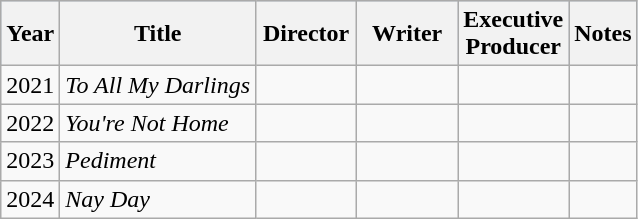<table class="wikitable sortable">
<tr style="background:#b0c4de; text-align:center;">
<th>Year</th>
<th>Title</th>
<th width=60>Director</th>
<th width=60>Writer</th>
<th width=60>Executive Producer</th>
<th scope="col" class="unsortable">Notes</th>
</tr>
<tr>
<td>2021</td>
<td><em>To All My Darlings</em></td>
<td></td>
<td></td>
<td></td>
<td></td>
</tr>
<tr>
<td>2022</td>
<td><em>You're Not Home</em></td>
<td></td>
<td></td>
<td></td>
<td></td>
</tr>
<tr>
<td>2023</td>
<td><em>Pediment</em></td>
<td></td>
<td></td>
<td></td>
<td></td>
</tr>
<tr>
<td>2024</td>
<td><em>Nay Day</em></td>
<td></td>
<td></td>
<td></td>
<td></td>
</tr>
</table>
